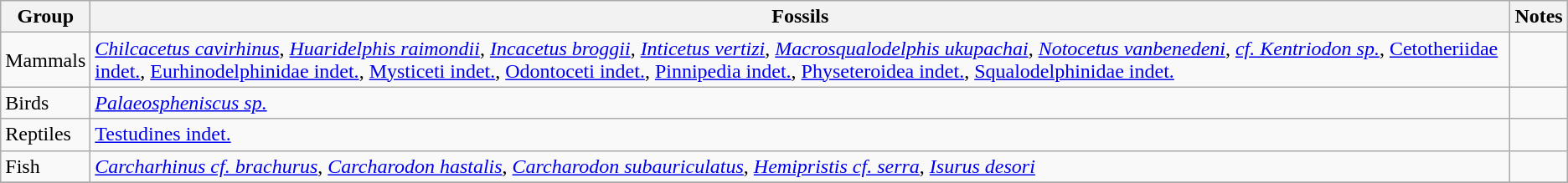<table class="wikitable sortable">
<tr>
<th>Group</th>
<th>Fossils</th>
<th>Notes</th>
</tr>
<tr>
<td>Mammals</td>
<td><em><a href='#'>Chilcacetus cavirhinus</a></em>, <em><a href='#'>Huaridelphis raimondii</a></em>, <em><a href='#'>Incacetus broggii</a></em>, <em><a href='#'>Inticetus vertizi</a></em>, <em><a href='#'>Macrosqualodelphis ukupachai</a></em>, <em><a href='#'>Notocetus vanbenedeni</a></em>, <em><a href='#'>cf. Kentriodon sp.</a></em>, <a href='#'>Cetotheriidae indet.</a>, <a href='#'>Eurhinodelphinidae indet.</a>, <a href='#'>Mysticeti indet.</a>, <a href='#'>Odontoceti indet.</a>, <a href='#'>Pinnipedia indet.</a>, <a href='#'>Physeteroidea indet.</a>, <a href='#'>Squalodelphinidae indet.</a></td>
<td></td>
</tr>
<tr>
<td>Birds</td>
<td><em><a href='#'>Palaeospheniscus sp.</a></em></td>
<td></td>
</tr>
<tr>
<td>Reptiles</td>
<td><a href='#'>Testudines indet.</a></td>
<td></td>
</tr>
<tr>
<td>Fish</td>
<td><em><a href='#'>Carcharhinus cf. brachurus</a></em>, <em><a href='#'>Carcharodon hastalis</a></em>, <em><a href='#'>Carcharodon subauriculatus</a></em>, <em><a href='#'>Hemipristis cf. serra</a></em>, <em><a href='#'>Isurus desori</a></em></td>
<td></td>
</tr>
<tr>
</tr>
</table>
